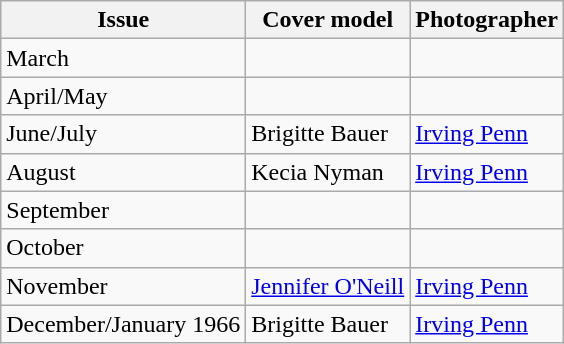<table class="wikitable">
<tr>
<th>Issue</th>
<th>Cover model</th>
<th>Photographer</th>
</tr>
<tr>
<td>March</td>
<td></td>
<td></td>
</tr>
<tr>
<td>April/May</td>
<td></td>
<td></td>
</tr>
<tr>
<td>June/July</td>
<td>Brigitte Bauer</td>
<td><a href='#'>Irving Penn</a></td>
</tr>
<tr>
<td>August</td>
<td>Kecia Nyman</td>
<td><a href='#'>Irving Penn</a></td>
</tr>
<tr>
<td>September</td>
<td></td>
<td></td>
</tr>
<tr>
<td>October</td>
<td></td>
<td></td>
</tr>
<tr>
<td>November</td>
<td><a href='#'>Jennifer O'Neill</a></td>
<td><a href='#'>Irving Penn</a></td>
</tr>
<tr>
<td>December/January 1966</td>
<td>Brigitte Bauer</td>
<td><a href='#'>Irving Penn</a></td>
</tr>
</table>
